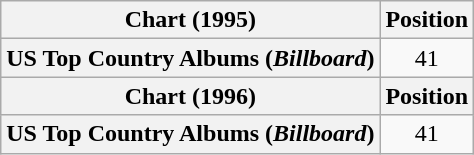<table class="wikitable plainrowheaders" style="text-align:center">
<tr>
<th scope="col">Chart (1995)</th>
<th scope="col">Position</th>
</tr>
<tr>
<th scope="row">US Top Country Albums (<em>Billboard</em>)</th>
<td>41</td>
</tr>
<tr>
<th scope="col">Chart (1996)</th>
<th scope="col">Position</th>
</tr>
<tr>
<th scope="row">US Top Country Albums (<em>Billboard</em>)</th>
<td>41</td>
</tr>
</table>
